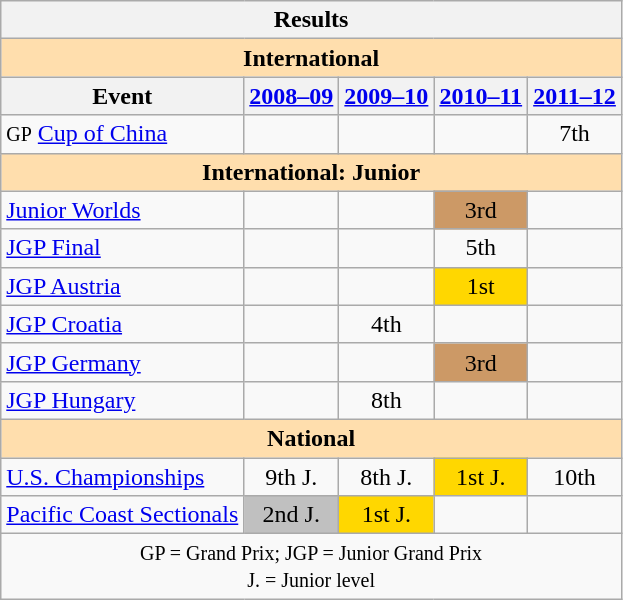<table class="wikitable" style="text-align:center">
<tr>
<th colspan=5 align=center><strong>Results</strong></th>
</tr>
<tr>
<th style="background-color: #ffdead; " colspan=5 align=center><strong>International</strong></th>
</tr>
<tr>
<th>Event</th>
<th><a href='#'>2008–09</a></th>
<th><a href='#'>2009–10</a></th>
<th><a href='#'>2010–11</a></th>
<th><a href='#'>2011–12</a></th>
</tr>
<tr>
<td align=left><small>GP</small> <a href='#'>Cup of China</a></td>
<td></td>
<td></td>
<td></td>
<td>7th</td>
</tr>
<tr>
<th style="background-color: #ffdead; " colspan=5 align=center><strong>International: Junior</strong></th>
</tr>
<tr>
<td align=left><a href='#'>Junior Worlds</a></td>
<td></td>
<td></td>
<td bgcolor=cc9966>3rd</td>
<td></td>
</tr>
<tr>
<td align=left><a href='#'>JGP Final</a></td>
<td></td>
<td></td>
<td>5th</td>
<td></td>
</tr>
<tr>
<td align=left><a href='#'>JGP Austria</a></td>
<td></td>
<td></td>
<td bgcolor=gold>1st</td>
<td></td>
</tr>
<tr>
<td align=left><a href='#'>JGP Croatia</a></td>
<td></td>
<td>4th</td>
<td></td>
<td></td>
</tr>
<tr>
<td align=left><a href='#'>JGP Germany</a></td>
<td></td>
<td></td>
<td bgcolor=cc9966>3rd</td>
<td></td>
</tr>
<tr>
<td align=left><a href='#'>JGP Hungary</a></td>
<td></td>
<td>8th</td>
<td></td>
<td></td>
</tr>
<tr>
<th style="background-color: #ffdead; " colspan=5 align=center><strong>National</strong></th>
</tr>
<tr>
<td align=left><a href='#'>U.S. Championships</a></td>
<td>9th J.</td>
<td>8th J.</td>
<td bgcolor=gold>1st J.</td>
<td>10th</td>
</tr>
<tr>
<td align=left><a href='#'>Pacific Coast Sectionals</a></td>
<td bgcolor=silver>2nd J.</td>
<td bgcolor=gold>1st J.</td>
<td></td>
<td></td>
</tr>
<tr>
<td colspan=5 align=center><small> GP = Grand Prix; JGP = Junior Grand Prix <br> J. = Junior level </small></td>
</tr>
</table>
